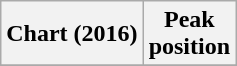<table class="wikitable sortable plainrowheaders" style="text-align:center">
<tr>
<th scope="col">Chart (2016)</th>
<th scope="col">Peak<br> position</th>
</tr>
<tr>
</tr>
</table>
